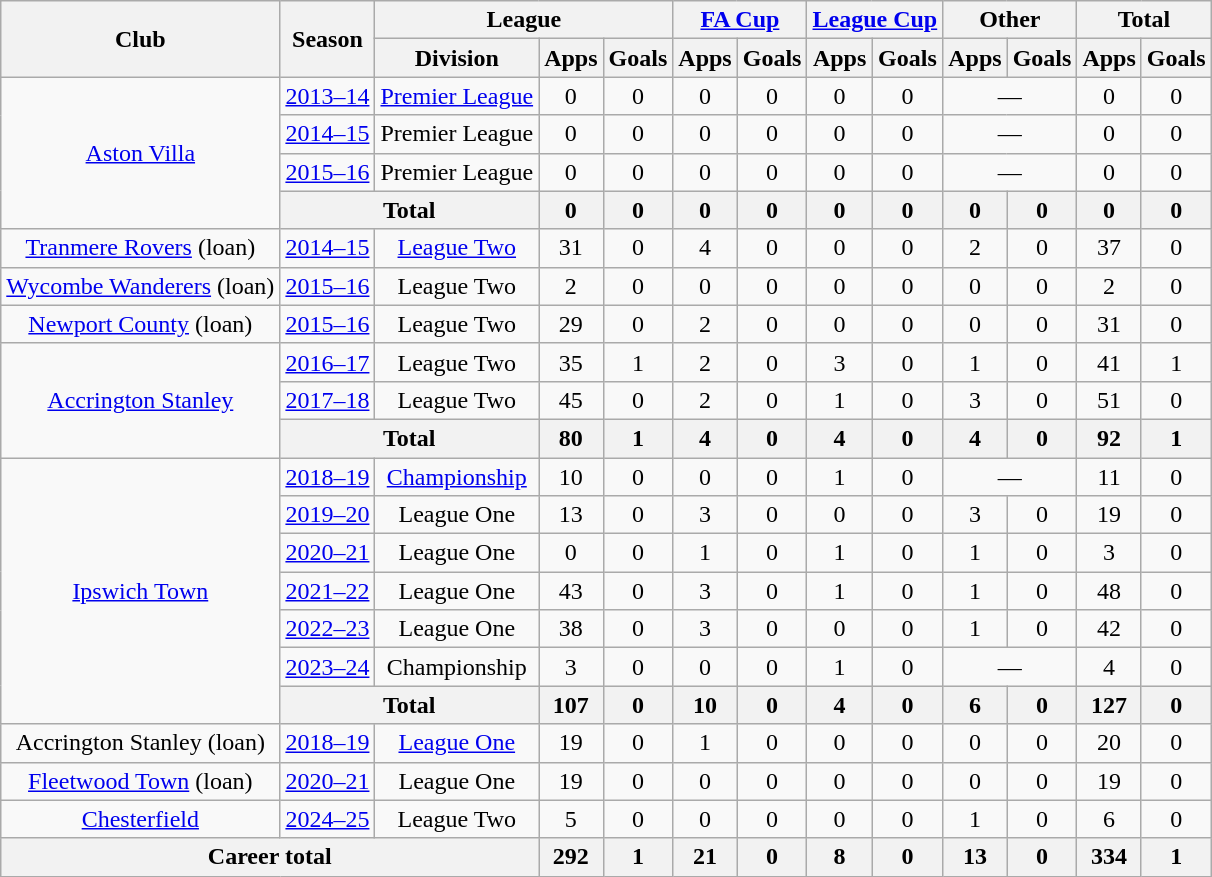<table class="wikitable" style="text-align:center">
<tr>
<th rowspan="2">Club</th>
<th rowspan="2">Season</th>
<th colspan="3">League</th>
<th colspan="2"><a href='#'>FA Cup</a></th>
<th colspan="2"><a href='#'>League Cup</a></th>
<th colspan="2">Other</th>
<th colspan="2">Total</th>
</tr>
<tr>
<th>Division</th>
<th>Apps</th>
<th>Goals</th>
<th>Apps</th>
<th>Goals</th>
<th>Apps</th>
<th>Goals</th>
<th>Apps</th>
<th>Goals</th>
<th>Apps</th>
<th>Goals</th>
</tr>
<tr>
<td rowspan="4"><a href='#'>Aston Villa</a></td>
<td><a href='#'>2013–14</a></td>
<td><a href='#'>Premier League</a></td>
<td>0</td>
<td>0</td>
<td>0</td>
<td>0</td>
<td>0</td>
<td>0</td>
<td colspan="2">—</td>
<td>0</td>
<td>0</td>
</tr>
<tr>
<td><a href='#'>2014–15</a></td>
<td>Premier League</td>
<td>0</td>
<td>0</td>
<td>0</td>
<td>0</td>
<td>0</td>
<td>0</td>
<td colspan="2">—</td>
<td>0</td>
<td>0</td>
</tr>
<tr>
<td><a href='#'>2015–16</a></td>
<td>Premier League</td>
<td>0</td>
<td>0</td>
<td>0</td>
<td>0</td>
<td>0</td>
<td>0</td>
<td colspan="2">—</td>
<td>0</td>
<td>0</td>
</tr>
<tr>
<th colspan="2">Total</th>
<th>0</th>
<th>0</th>
<th>0</th>
<th>0</th>
<th>0</th>
<th>0</th>
<th>0</th>
<th>0</th>
<th>0</th>
<th>0</th>
</tr>
<tr>
<td><a href='#'>Tranmere Rovers</a> (loan)</td>
<td><a href='#'>2014–15</a></td>
<td><a href='#'>League Two</a></td>
<td>31</td>
<td>0</td>
<td>4</td>
<td>0</td>
<td>0</td>
<td>0</td>
<td>2</td>
<td>0</td>
<td>37</td>
<td>0</td>
</tr>
<tr>
<td><a href='#'>Wycombe Wanderers</a> (loan)</td>
<td><a href='#'>2015–16</a></td>
<td>League Two</td>
<td>2</td>
<td>0</td>
<td>0</td>
<td>0</td>
<td>0</td>
<td>0</td>
<td>0</td>
<td>0</td>
<td>2</td>
<td>0</td>
</tr>
<tr>
<td><a href='#'>Newport County</a> (loan)</td>
<td><a href='#'>2015–16</a></td>
<td>League Two</td>
<td>29</td>
<td>0</td>
<td>2</td>
<td>0</td>
<td>0</td>
<td>0</td>
<td>0</td>
<td>0</td>
<td>31</td>
<td>0</td>
</tr>
<tr>
<td rowspan="3"><a href='#'>Accrington Stanley</a></td>
<td><a href='#'>2016–17</a></td>
<td>League Two</td>
<td>35</td>
<td>1</td>
<td>2</td>
<td>0</td>
<td>3</td>
<td>0</td>
<td>1</td>
<td>0</td>
<td>41</td>
<td>1</td>
</tr>
<tr>
<td><a href='#'>2017–18</a></td>
<td>League Two</td>
<td>45</td>
<td>0</td>
<td>2</td>
<td>0</td>
<td>1</td>
<td>0</td>
<td>3</td>
<td>0</td>
<td>51</td>
<td>0</td>
</tr>
<tr>
<th colspan="2">Total</th>
<th>80</th>
<th>1</th>
<th>4</th>
<th>0</th>
<th>4</th>
<th>0</th>
<th>4</th>
<th>0</th>
<th>92</th>
<th>1</th>
</tr>
<tr>
<td rowspan="7"><a href='#'>Ipswich Town</a></td>
<td><a href='#'>2018–19</a></td>
<td><a href='#'>Championship</a></td>
<td>10</td>
<td>0</td>
<td>0</td>
<td>0</td>
<td>1</td>
<td>0</td>
<td colspan="2">—</td>
<td>11</td>
<td>0</td>
</tr>
<tr>
<td><a href='#'>2019–20</a></td>
<td>League One</td>
<td>13</td>
<td>0</td>
<td>3</td>
<td>0</td>
<td>0</td>
<td>0</td>
<td>3</td>
<td>0</td>
<td>19</td>
<td>0</td>
</tr>
<tr>
<td><a href='#'>2020–21</a></td>
<td>League One</td>
<td>0</td>
<td>0</td>
<td>1</td>
<td>0</td>
<td>1</td>
<td>0</td>
<td>1</td>
<td>0</td>
<td>3</td>
<td>0</td>
</tr>
<tr>
<td><a href='#'>2021–22</a></td>
<td>League One</td>
<td>43</td>
<td>0</td>
<td>3</td>
<td>0</td>
<td>1</td>
<td>0</td>
<td>1</td>
<td>0</td>
<td>48</td>
<td>0</td>
</tr>
<tr>
<td><a href='#'>2022–23</a></td>
<td>League One</td>
<td>38</td>
<td>0</td>
<td>3</td>
<td>0</td>
<td>0</td>
<td>0</td>
<td>1</td>
<td>0</td>
<td>42</td>
<td>0</td>
</tr>
<tr>
<td><a href='#'>2023–24</a></td>
<td>Championship</td>
<td>3</td>
<td>0</td>
<td>0</td>
<td>0</td>
<td>1</td>
<td>0</td>
<td colspan="2">—</td>
<td>4</td>
<td>0</td>
</tr>
<tr>
<th colspan="2">Total</th>
<th>107</th>
<th>0</th>
<th>10</th>
<th>0</th>
<th>4</th>
<th>0</th>
<th>6</th>
<th>0</th>
<th>127</th>
<th>0</th>
</tr>
<tr>
<td>Accrington Stanley (loan)</td>
<td><a href='#'>2018–19</a></td>
<td><a href='#'>League One</a></td>
<td>19</td>
<td>0</td>
<td>1</td>
<td>0</td>
<td>0</td>
<td>0</td>
<td>0</td>
<td>0</td>
<td>20</td>
<td>0</td>
</tr>
<tr>
<td><a href='#'>Fleetwood Town</a> (loan)</td>
<td><a href='#'>2020–21</a></td>
<td>League One</td>
<td>19</td>
<td>0</td>
<td>0</td>
<td>0</td>
<td>0</td>
<td>0</td>
<td>0</td>
<td>0</td>
<td>19</td>
<td>0</td>
</tr>
<tr>
<td rowspan="1"><a href='#'>Chesterfield</a></td>
<td><a href='#'>2024–25</a></td>
<td>League Two</td>
<td>5</td>
<td>0</td>
<td>0</td>
<td>0</td>
<td>0</td>
<td>0</td>
<td>1</td>
<td>0</td>
<td>6</td>
<td>0</td>
</tr>
<tr>
<th colspan="3">Career total</th>
<th>292</th>
<th>1</th>
<th>21</th>
<th>0</th>
<th>8</th>
<th>0</th>
<th>13</th>
<th>0</th>
<th>334</th>
<th>1</th>
</tr>
</table>
